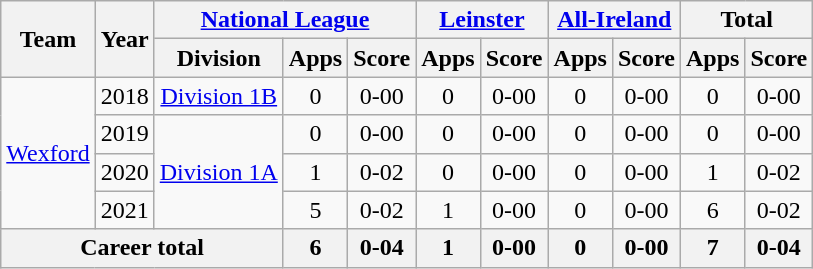<table class="wikitable" style="text-align:center">
<tr>
<th rowspan="2">Team</th>
<th rowspan="2">Year</th>
<th colspan="3"><a href='#'>National League</a></th>
<th colspan="2"><a href='#'>Leinster</a></th>
<th colspan="2"><a href='#'>All-Ireland</a></th>
<th colspan="2">Total</th>
</tr>
<tr>
<th>Division</th>
<th>Apps</th>
<th>Score</th>
<th>Apps</th>
<th>Score</th>
<th>Apps</th>
<th>Score</th>
<th>Apps</th>
<th>Score</th>
</tr>
<tr>
<td rowspan="4"><a href='#'>Wexford</a></td>
<td>2018</td>
<td rowspan="1"><a href='#'>Division 1B</a></td>
<td>0</td>
<td>0-00</td>
<td>0</td>
<td>0-00</td>
<td>0</td>
<td>0-00</td>
<td>0</td>
<td>0-00</td>
</tr>
<tr>
<td>2019</td>
<td rowspan="3"><a href='#'>Division 1A</a></td>
<td>0</td>
<td>0-00</td>
<td>0</td>
<td>0-00</td>
<td>0</td>
<td>0-00</td>
<td>0</td>
<td>0-00</td>
</tr>
<tr>
<td>2020</td>
<td>1</td>
<td>0-02</td>
<td>0</td>
<td>0-00</td>
<td>0</td>
<td>0-00</td>
<td>1</td>
<td>0-02</td>
</tr>
<tr>
<td>2021</td>
<td>5</td>
<td>0-02</td>
<td>1</td>
<td>0-00</td>
<td>0</td>
<td>0-00</td>
<td>6</td>
<td>0-02</td>
</tr>
<tr>
<th colspan="3">Career total</th>
<th>6</th>
<th>0-04</th>
<th>1</th>
<th>0-00</th>
<th>0</th>
<th>0-00</th>
<th>7</th>
<th>0-04</th>
</tr>
</table>
